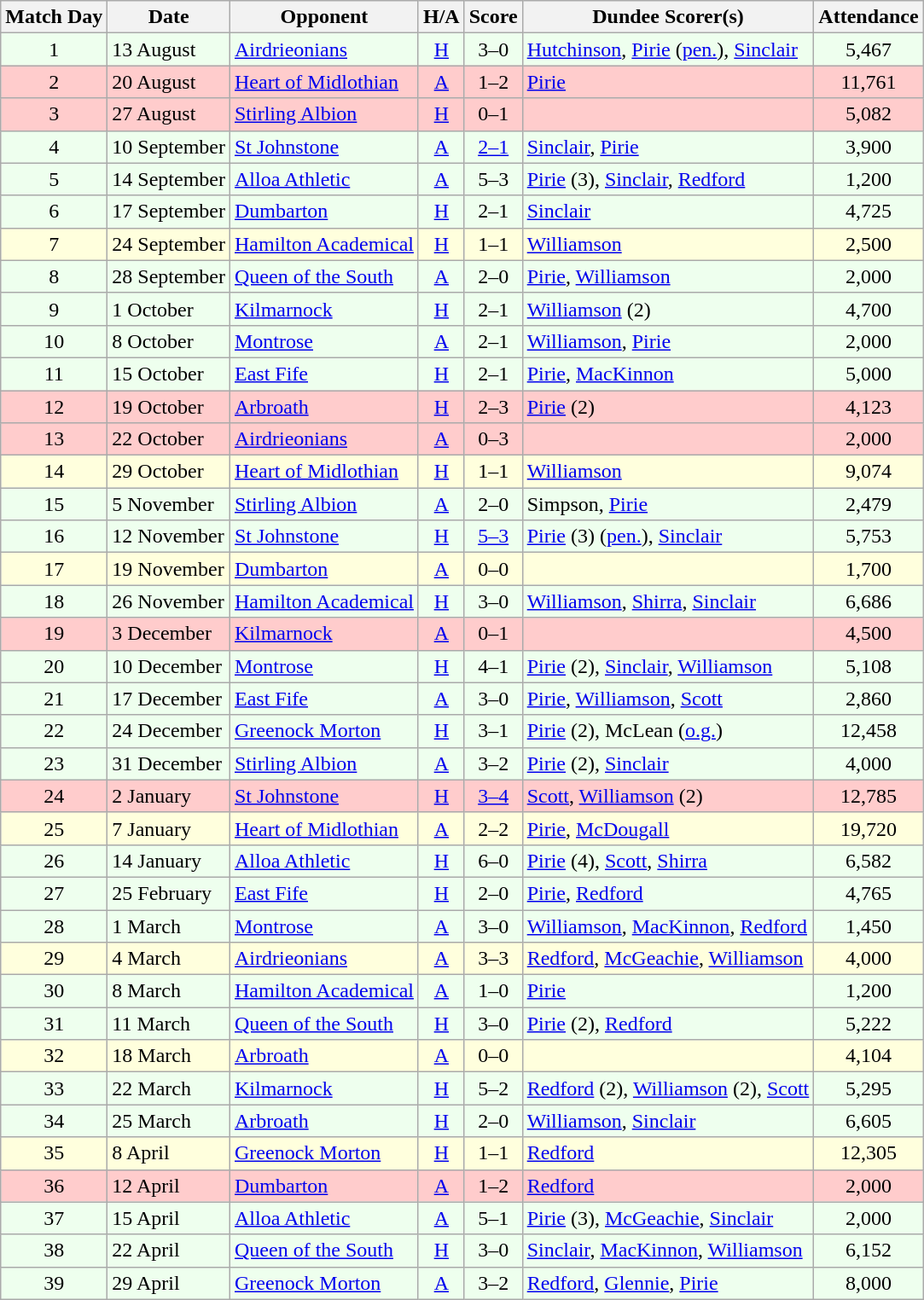<table class="wikitable" style="text-align:center">
<tr>
<th>Match Day</th>
<th>Date</th>
<th>Opponent</th>
<th>H/A</th>
<th>Score</th>
<th>Dundee Scorer(s)</th>
<th>Attendance</th>
</tr>
<tr bgcolor="#EEFFEE">
<td>1</td>
<td align="left">13 August</td>
<td align="left"><a href='#'>Airdrieonians</a></td>
<td><a href='#'>H</a></td>
<td>3–0</td>
<td align="left"><a href='#'>Hutchinson</a>, <a href='#'>Pirie</a> (<a href='#'>pen.</a>), <a href='#'>Sinclair</a></td>
<td>5,467</td>
</tr>
<tr bgcolor="#FFCCCC">
<td>2</td>
<td align="left">20 August</td>
<td align="left"><a href='#'>Heart of Midlothian</a></td>
<td><a href='#'>A</a></td>
<td>1–2</td>
<td align="left"><a href='#'>Pirie</a></td>
<td>11,761</td>
</tr>
<tr bgcolor="#FFCCCC">
<td>3</td>
<td align="left">27 August</td>
<td align="left"><a href='#'>Stirling Albion</a></td>
<td><a href='#'>H</a></td>
<td>0–1</td>
<td align="left"></td>
<td>5,082</td>
</tr>
<tr bgcolor="#EEFFEE">
<td>4</td>
<td align="left">10 September</td>
<td align="left"><a href='#'>St Johnstone</a></td>
<td><a href='#'>A</a></td>
<td><a href='#'>2–1</a></td>
<td align="left"><a href='#'>Sinclair</a>, <a href='#'>Pirie</a></td>
<td>3,900</td>
</tr>
<tr bgcolor="#EEFFEE">
<td>5</td>
<td align="left">14 September</td>
<td align="left"><a href='#'>Alloa Athletic</a></td>
<td><a href='#'>A</a></td>
<td>5–3</td>
<td align="left"><a href='#'>Pirie</a> (3), <a href='#'>Sinclair</a>, <a href='#'>Redford</a></td>
<td>1,200</td>
</tr>
<tr bgcolor="#EEFFEE">
<td>6</td>
<td align="left">17 September</td>
<td align="left"><a href='#'>Dumbarton</a></td>
<td><a href='#'>H</a></td>
<td>2–1</td>
<td align="left"><a href='#'>Sinclair</a></td>
<td>4,725</td>
</tr>
<tr bgcolor="#FFFFDD">
<td>7</td>
<td align="left">24 September</td>
<td align="left"><a href='#'>Hamilton Academical</a></td>
<td><a href='#'>H</a></td>
<td>1–1</td>
<td align="left"><a href='#'>Williamson</a></td>
<td>2,500</td>
</tr>
<tr bgcolor="#EEFFEE">
<td>8</td>
<td align="left">28 September</td>
<td align="left"><a href='#'>Queen of the South</a></td>
<td><a href='#'>A</a></td>
<td>2–0</td>
<td align="left"><a href='#'>Pirie</a>, <a href='#'>Williamson</a></td>
<td>2,000</td>
</tr>
<tr bgcolor="#EEFFEE">
<td>9</td>
<td align="left">1 October</td>
<td align="left"><a href='#'>Kilmarnock</a></td>
<td><a href='#'>H</a></td>
<td>2–1</td>
<td align="left"><a href='#'>Williamson</a> (2)</td>
<td>4,700</td>
</tr>
<tr bgcolor="#EEFFEE">
<td>10</td>
<td align="left">8 October</td>
<td align="left"><a href='#'>Montrose</a></td>
<td><a href='#'>A</a></td>
<td>2–1</td>
<td align="left"><a href='#'>Williamson</a>, <a href='#'>Pirie</a></td>
<td>2,000</td>
</tr>
<tr bgcolor="#EEFFEE">
<td>11</td>
<td align="left">15 October</td>
<td align="left"><a href='#'>East Fife</a></td>
<td><a href='#'>H</a></td>
<td>2–1</td>
<td align="left"><a href='#'>Pirie</a>, <a href='#'>MacKinnon</a></td>
<td>5,000</td>
</tr>
<tr bgcolor="#FFCCCC">
<td>12</td>
<td align="left">19 October</td>
<td align="left"><a href='#'>Arbroath</a></td>
<td><a href='#'>H</a></td>
<td>2–3</td>
<td align="left"><a href='#'>Pirie</a> (2)</td>
<td>4,123</td>
</tr>
<tr bgcolor="#FFCCCC">
<td>13</td>
<td align="left">22 October</td>
<td align="left"><a href='#'>Airdrieonians</a></td>
<td><a href='#'>A</a></td>
<td>0–3</td>
<td align="left"></td>
<td>2,000</td>
</tr>
<tr bgcolor="#FFFFDD">
<td>14</td>
<td align="left">29 October</td>
<td align="left"><a href='#'>Heart of Midlothian</a></td>
<td><a href='#'>H</a></td>
<td>1–1</td>
<td align="left"><a href='#'>Williamson</a></td>
<td>9,074</td>
</tr>
<tr bgcolor="#EEFFEE">
<td>15</td>
<td align="left">5 November</td>
<td align="left"><a href='#'>Stirling Albion</a></td>
<td><a href='#'>A</a></td>
<td>2–0</td>
<td align="left">Simpson, <a href='#'>Pirie</a></td>
<td>2,479</td>
</tr>
<tr bgcolor="#EEFFEE">
<td>16</td>
<td align="left">12 November</td>
<td align="left"><a href='#'>St Johnstone</a></td>
<td><a href='#'>H</a></td>
<td><a href='#'>5–3</a></td>
<td align="left"><a href='#'>Pirie</a> (3) (<a href='#'>pen.</a>), <a href='#'>Sinclair</a></td>
<td>5,753</td>
</tr>
<tr bgcolor="#FFFFDD">
<td>17</td>
<td align="left">19 November</td>
<td align="left"><a href='#'>Dumbarton</a></td>
<td><a href='#'>A</a></td>
<td>0–0</td>
<td align="left"></td>
<td>1,700</td>
</tr>
<tr bgcolor="#EEFFEE">
<td>18</td>
<td align="left">26 November</td>
<td align="left"><a href='#'>Hamilton Academical</a></td>
<td><a href='#'>H</a></td>
<td>3–0</td>
<td align="left"><a href='#'>Williamson</a>, <a href='#'>Shirra</a>, <a href='#'>Sinclair</a></td>
<td>6,686</td>
</tr>
<tr bgcolor="#FFCCCC">
<td>19</td>
<td align="left">3 December</td>
<td align="left"><a href='#'>Kilmarnock</a></td>
<td><a href='#'>A</a></td>
<td>0–1</td>
<td align="left"></td>
<td>4,500</td>
</tr>
<tr bgcolor="#EEFFEE">
<td>20</td>
<td align="left">10 December</td>
<td align="left"><a href='#'>Montrose</a></td>
<td><a href='#'>H</a></td>
<td>4–1</td>
<td align="left"><a href='#'>Pirie</a> (2), <a href='#'>Sinclair</a>, <a href='#'>Williamson</a></td>
<td>5,108</td>
</tr>
<tr bgcolor="#EEFFEE">
<td>21</td>
<td align="left">17 December</td>
<td align="left"><a href='#'>East Fife</a></td>
<td><a href='#'>A</a></td>
<td>3–0</td>
<td align="left"><a href='#'>Pirie</a>, <a href='#'>Williamson</a>, <a href='#'>Scott</a></td>
<td>2,860</td>
</tr>
<tr bgcolor="#EEFFEE">
<td>22</td>
<td align="left">24 December</td>
<td align="left"><a href='#'>Greenock Morton</a></td>
<td><a href='#'>H</a></td>
<td>3–1</td>
<td align="left"><a href='#'>Pirie</a> (2), McLean (<a href='#'>o.g.</a>)</td>
<td>12,458</td>
</tr>
<tr bgcolor="#EEFFEE">
<td>23</td>
<td align="left">31 December</td>
<td align="left"><a href='#'>Stirling Albion</a></td>
<td><a href='#'>A</a></td>
<td>3–2</td>
<td align="left"><a href='#'>Pirie</a> (2), <a href='#'>Sinclair</a></td>
<td>4,000</td>
</tr>
<tr bgcolor="#FFCCCC">
<td>24</td>
<td align="left">2 January</td>
<td align="left"><a href='#'>St Johnstone</a></td>
<td><a href='#'>H</a></td>
<td><a href='#'>3–4</a></td>
<td align="left"><a href='#'>Scott</a>, <a href='#'>Williamson</a> (2)</td>
<td>12,785</td>
</tr>
<tr bgcolor="#FFFFDD">
<td>25</td>
<td align="left">7 January</td>
<td align="left"><a href='#'>Heart of Midlothian</a></td>
<td><a href='#'>A</a></td>
<td>2–2</td>
<td align="left"><a href='#'>Pirie</a>, <a href='#'>McDougall</a></td>
<td>19,720</td>
</tr>
<tr bgcolor="#EEFFEE">
<td>26</td>
<td align="left">14 January</td>
<td align="left"><a href='#'>Alloa Athletic</a></td>
<td><a href='#'>H</a></td>
<td>6–0</td>
<td align="left"><a href='#'>Pirie</a> (4), <a href='#'>Scott</a>, <a href='#'>Shirra</a></td>
<td>6,582</td>
</tr>
<tr bgcolor="#EEFFEE">
<td>27</td>
<td align="left">25 February</td>
<td align="left"><a href='#'>East Fife</a></td>
<td><a href='#'>H</a></td>
<td>2–0</td>
<td align="left"><a href='#'>Pirie</a>, <a href='#'>Redford</a></td>
<td>4,765</td>
</tr>
<tr bgcolor="#EEFFEE">
<td>28</td>
<td align="left">1 March</td>
<td align="left"><a href='#'>Montrose</a></td>
<td><a href='#'>A</a></td>
<td>3–0</td>
<td align="left"><a href='#'>Williamson</a>, <a href='#'>MacKinnon</a>, <a href='#'>Redford</a></td>
<td>1,450</td>
</tr>
<tr bgcolor="#FFFFDD">
<td>29</td>
<td align="left">4 March</td>
<td align="left"><a href='#'>Airdrieonians</a></td>
<td><a href='#'>A</a></td>
<td>3–3</td>
<td align="left"><a href='#'>Redford</a>, <a href='#'>McGeachie</a>, <a href='#'>Williamson</a></td>
<td>4,000</td>
</tr>
<tr bgcolor="#EEFFEE">
<td>30</td>
<td align="left">8 March</td>
<td align="left"><a href='#'>Hamilton Academical</a></td>
<td><a href='#'>A</a></td>
<td>1–0</td>
<td align="left"><a href='#'>Pirie</a></td>
<td>1,200</td>
</tr>
<tr bgcolor="#EEFFEE">
<td>31</td>
<td align="left">11 March</td>
<td align="left"><a href='#'>Queen of the South</a></td>
<td><a href='#'>H</a></td>
<td>3–0</td>
<td align="left"><a href='#'>Pirie</a> (2), <a href='#'>Redford</a></td>
<td>5,222</td>
</tr>
<tr bgcolor="#FFFFDD">
<td>32</td>
<td align="left">18 March</td>
<td align="left"><a href='#'>Arbroath</a></td>
<td><a href='#'>A</a></td>
<td>0–0</td>
<td align="left"></td>
<td>4,104</td>
</tr>
<tr bgcolor="#EEFFEE">
<td>33</td>
<td align="left">22 March</td>
<td align="left"><a href='#'>Kilmarnock</a></td>
<td><a href='#'>H</a></td>
<td>5–2</td>
<td align="left"><a href='#'>Redford</a> (2), <a href='#'>Williamson</a> (2), <a href='#'>Scott</a></td>
<td>5,295</td>
</tr>
<tr bgcolor="#EEFFEE">
<td>34</td>
<td align="left">25 March</td>
<td align="left"><a href='#'>Arbroath</a></td>
<td><a href='#'>H</a></td>
<td>2–0</td>
<td align="left"><a href='#'>Williamson</a>, <a href='#'>Sinclair</a></td>
<td>6,605</td>
</tr>
<tr bgcolor="#FFFFDD">
<td>35</td>
<td align="left">8 April</td>
<td align="left"><a href='#'>Greenock Morton</a></td>
<td><a href='#'>H</a></td>
<td>1–1</td>
<td align="left"><a href='#'>Redford</a></td>
<td>12,305</td>
</tr>
<tr bgcolor="#FFCCCC">
<td>36</td>
<td align="left">12 April</td>
<td align="left"><a href='#'>Dumbarton</a></td>
<td><a href='#'>A</a></td>
<td>1–2</td>
<td align="left"><a href='#'>Redford</a></td>
<td>2,000</td>
</tr>
<tr bgcolor="#EEFFEE">
<td>37</td>
<td align="left">15 April</td>
<td align="left"><a href='#'>Alloa Athletic</a></td>
<td><a href='#'>A</a></td>
<td>5–1</td>
<td align="left"><a href='#'>Pirie</a> (3), <a href='#'>McGeachie</a>, <a href='#'>Sinclair</a></td>
<td>2,000</td>
</tr>
<tr bgcolor="#EEFFEE">
<td>38</td>
<td align="left">22 April</td>
<td align="left"><a href='#'>Queen of the South</a></td>
<td><a href='#'>H</a></td>
<td>3–0</td>
<td align="left"><a href='#'>Sinclair</a>, <a href='#'>MacKinnon</a>, <a href='#'>Williamson</a></td>
<td>6,152</td>
</tr>
<tr bgcolor="#EEFFEE">
<td>39</td>
<td align="left">29 April</td>
<td align="left"><a href='#'>Greenock Morton</a></td>
<td><a href='#'>A</a></td>
<td>3–2</td>
<td align="left"><a href='#'>Redford</a>, <a href='#'>Glennie</a>, <a href='#'>Pirie</a></td>
<td>8,000</td>
</tr>
</table>
